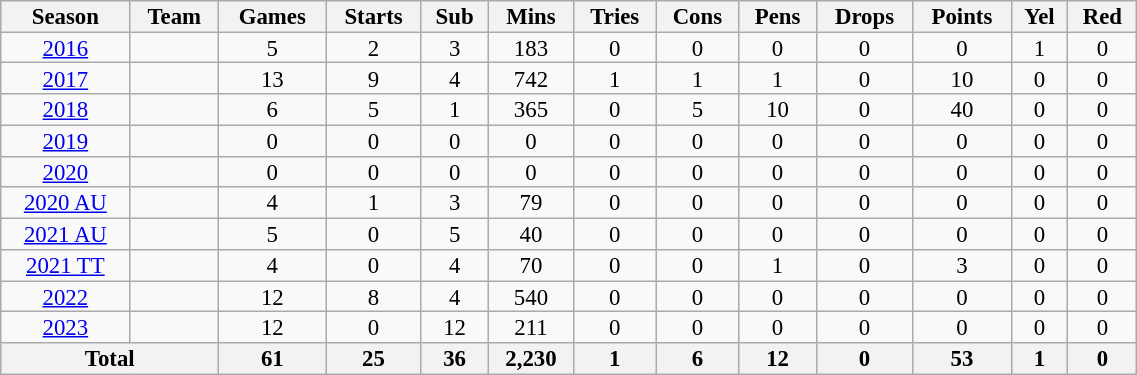<table class="wikitable" style="text-align:center; line-height:90%; font-size:95%; width:60%;">
<tr>
<th>Season</th>
<th>Team</th>
<th>Games</th>
<th>Starts</th>
<th>Sub</th>
<th>Mins</th>
<th>Tries</th>
<th>Cons</th>
<th>Pens</th>
<th>Drops</th>
<th>Points</th>
<th>Yel</th>
<th>Red</th>
</tr>
<tr>
<td><a href='#'>2016</a></td>
<td></td>
<td>5</td>
<td>2</td>
<td>3</td>
<td>183</td>
<td>0</td>
<td>0</td>
<td>0</td>
<td>0</td>
<td>0</td>
<td>1</td>
<td>0</td>
</tr>
<tr>
<td><a href='#'>2017</a></td>
<td></td>
<td>13</td>
<td>9</td>
<td>4</td>
<td>742</td>
<td>1</td>
<td>1</td>
<td>1</td>
<td>0</td>
<td>10</td>
<td>0</td>
<td>0</td>
</tr>
<tr>
<td><a href='#'>2018</a></td>
<td></td>
<td>6</td>
<td>5</td>
<td>1</td>
<td>365</td>
<td>0</td>
<td>5</td>
<td>10</td>
<td>0</td>
<td>40</td>
<td>0</td>
<td>0</td>
</tr>
<tr>
<td><a href='#'>2019</a></td>
<td></td>
<td>0</td>
<td>0</td>
<td>0</td>
<td>0</td>
<td>0</td>
<td>0</td>
<td>0</td>
<td>0</td>
<td>0</td>
<td>0</td>
<td>0</td>
</tr>
<tr>
<td><a href='#'>2020</a></td>
<td></td>
<td>0</td>
<td>0</td>
<td>0</td>
<td>0</td>
<td>0</td>
<td>0</td>
<td>0</td>
<td>0</td>
<td>0</td>
<td>0</td>
<td>0</td>
</tr>
<tr>
<td><a href='#'>2020 AU</a></td>
<td></td>
<td>4</td>
<td>1</td>
<td>3</td>
<td>79</td>
<td>0</td>
<td>0</td>
<td>0</td>
<td>0</td>
<td>0</td>
<td>0</td>
<td>0</td>
</tr>
<tr>
<td><a href='#'>2021 AU</a></td>
<td></td>
<td>5</td>
<td>0</td>
<td>5</td>
<td>40</td>
<td>0</td>
<td>0</td>
<td>0</td>
<td>0</td>
<td>0</td>
<td>0</td>
<td>0</td>
</tr>
<tr>
<td><a href='#'>2021 TT</a></td>
<td></td>
<td>4</td>
<td>0</td>
<td>4</td>
<td>70</td>
<td>0</td>
<td>0</td>
<td>1</td>
<td>0</td>
<td>3</td>
<td>0</td>
<td>0</td>
</tr>
<tr>
<td><a href='#'>2022</a></td>
<td></td>
<td>12</td>
<td>8</td>
<td>4</td>
<td>540</td>
<td>0</td>
<td>0</td>
<td>0</td>
<td>0</td>
<td>0</td>
<td>0</td>
<td>0</td>
</tr>
<tr>
<td><a href='#'>2023</a></td>
<td></td>
<td>12</td>
<td>0</td>
<td>12</td>
<td>211</td>
<td>0</td>
<td>0</td>
<td>0</td>
<td>0</td>
<td>0</td>
<td>0</td>
<td>0</td>
</tr>
<tr>
<th colspan="2">Total</th>
<th>61</th>
<th>25</th>
<th>36</th>
<th>2,230</th>
<th>1</th>
<th>6</th>
<th>12</th>
<th>0</th>
<th>53</th>
<th>1</th>
<th>0</th>
</tr>
</table>
